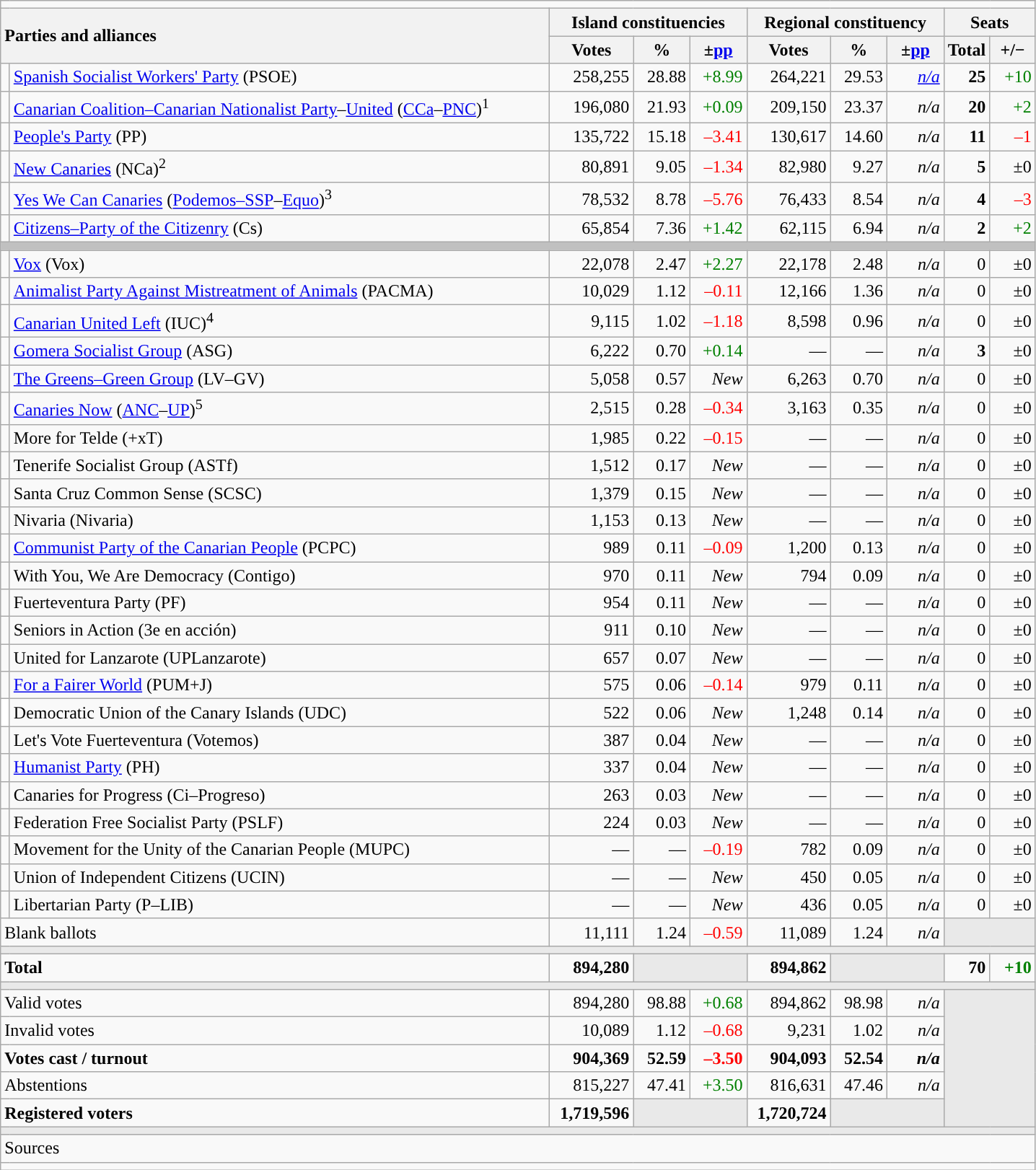<table class="wikitable" style="text-align:right;">
<tr>
<td colspan="10"></td>
</tr>
<tr>
<th style="text-align:left;" rowspan="2" colspan="2" width="500">Parties and alliances</th>
<th colspan="3">Island constituencies</th>
<th colspan="3">Regional constituency</th>
<th colspan="2">Seats</th>
</tr>
<tr>
<th width="70">Votes</th>
<th width="45">%</th>
<th width="45">±<a href='#'>pp</a></th>
<th width="70">Votes</th>
<th width="45">%</th>
<th width="45">±<a href='#'>pp</a></th>
<th width="35">Total</th>
<th width="35">+/−</th>
</tr>
<tr>
<td width="1" style="color:inherit;background:"></td>
<td align="left"><a href='#'>Spanish Socialist Workers' Party</a> (PSOE)</td>
<td>258,255</td>
<td>28.88</td>
<td style="color:green;">+8.99</td>
<td>264,221</td>
<td>29.53</td>
<td><em><a href='#'>n/a</a></em></td>
<td><strong>25</strong></td>
<td style="color:green;">+10</td>
</tr>
<tr>
<td style="color:inherit;background:"></td>
<td align="left"><a href='#'>Canarian Coalition–Canarian Nationalist Party</a>–<a href='#'>United</a> (<a href='#'>CCa</a>–<a href='#'>PNC</a>)<sup>1</sup></td>
<td>196,080</td>
<td>21.93</td>
<td style="color:green;">+0.09</td>
<td>209,150</td>
<td>23.37</td>
<td><em>n/a</em></td>
<td><strong>20</strong></td>
<td style="color:green;">+2</td>
</tr>
<tr>
<td style="color:inherit;background:"></td>
<td align="left"><a href='#'>People's Party</a> (PP)</td>
<td>135,722</td>
<td>15.18</td>
<td style="color:red;">–3.41</td>
<td>130,617</td>
<td>14.60</td>
<td><em>n/a</em></td>
<td><strong>11</strong></td>
<td style="color:red;">–1</td>
</tr>
<tr>
<td style="color:inherit;background:"></td>
<td align="left"><a href='#'>New Canaries</a> (NCa)<sup>2</sup></td>
<td>80,891</td>
<td>9.05</td>
<td style="color:red;">–1.34</td>
<td>82,980</td>
<td>9.27</td>
<td><em>n/a</em></td>
<td><strong>5</strong></td>
<td>±0</td>
</tr>
<tr>
<td style="color:inherit;background:"></td>
<td align="left"><a href='#'>Yes We Can Canaries</a> (<a href='#'>Podemos–SSP</a>–<a href='#'>Equo</a>)<sup>3</sup></td>
<td>78,532</td>
<td>8.78</td>
<td style="color:red;">–5.76</td>
<td>76,433</td>
<td>8.54</td>
<td><em>n/a</em></td>
<td><strong>4</strong></td>
<td style="color:red;">–3</td>
</tr>
<tr>
<td style="color:inherit;background:"></td>
<td align="left"><a href='#'>Citizens–Party of the Citizenry</a> (Cs)</td>
<td>65,854</td>
<td>7.36</td>
<td style="color:green;">+1.42</td>
<td>62,115</td>
<td>6.94</td>
<td><em>n/a</em></td>
<td><strong>2</strong></td>
<td style="color:green;">+2</td>
</tr>
<tr>
<td colspan="10" bgcolor="#C0C0C0"></td>
</tr>
<tr>
<td style="color:inherit;background:"></td>
<td align="left"><a href='#'>Vox</a> (Vox)</td>
<td>22,078</td>
<td>2.47</td>
<td style="color:green;">+2.27</td>
<td>22,178</td>
<td>2.48</td>
<td><em>n/a</em></td>
<td>0</td>
<td>±0</td>
</tr>
<tr>
<td style="color:inherit;background:"></td>
<td align="left"><a href='#'>Animalist Party Against Mistreatment of Animals</a> (PACMA)</td>
<td>10,029</td>
<td>1.12</td>
<td style="color:red;">–0.11</td>
<td>12,166</td>
<td>1.36</td>
<td><em>n/a</em></td>
<td>0</td>
<td>±0</td>
</tr>
<tr>
<td style="color:inherit;background:"></td>
<td align="left"><a href='#'>Canarian United Left</a> (IUC)<sup>4</sup></td>
<td>9,115</td>
<td>1.02</td>
<td style="color:red;">–1.18</td>
<td>8,598</td>
<td>0.96</td>
<td><em>n/a</em></td>
<td>0</td>
<td>±0</td>
</tr>
<tr>
<td style="color:inherit;background:"></td>
<td align="left"><a href='#'>Gomera Socialist Group</a> (ASG)</td>
<td>6,222</td>
<td>0.70</td>
<td style="color:green;">+0.14</td>
<td>—</td>
<td>—</td>
<td><em>n/a</em></td>
<td><strong>3</strong></td>
<td>±0</td>
</tr>
<tr>
<td style="color:inherit;background:"></td>
<td align="left"><a href='#'>The Greens–Green Group</a> (LV–GV)</td>
<td>5,058</td>
<td>0.57</td>
<td><em>New</em></td>
<td>6,263</td>
<td>0.70</td>
<td><em>n/a</em></td>
<td>0</td>
<td>±0</td>
</tr>
<tr>
<td style="color:inherit;background:"></td>
<td align="left"><a href='#'>Canaries Now</a> (<a href='#'>ANC</a>–<a href='#'>UP</a>)<sup>5</sup></td>
<td>2,515</td>
<td>0.28</td>
<td style="color:red;">–0.34</td>
<td>3,163</td>
<td>0.35</td>
<td><em>n/a</em></td>
<td>0</td>
<td>±0</td>
</tr>
<tr>
<td style="color:inherit;background:"></td>
<td align="left">More for Telde (+xT)</td>
<td>1,985</td>
<td>0.22</td>
<td style="color:red;">–0.15</td>
<td>—</td>
<td>—</td>
<td><em>n/a</em></td>
<td>0</td>
<td>±0</td>
</tr>
<tr>
<td style="color:inherit;background:"></td>
<td align="left">Tenerife Socialist Group (ASTf)</td>
<td>1,512</td>
<td>0.17</td>
<td><em>New</em></td>
<td>—</td>
<td>—</td>
<td><em>n/a</em></td>
<td>0</td>
<td>±0</td>
</tr>
<tr>
<td style="color:inherit;background:"></td>
<td align="left">Santa Cruz Common Sense (SCSC)</td>
<td>1,379</td>
<td>0.15</td>
<td><em>New</em></td>
<td>—</td>
<td>—</td>
<td><em>n/a</em></td>
<td>0</td>
<td>±0</td>
</tr>
<tr>
<td style="color:inherit;background:"></td>
<td align="left">Nivaria (Nivaria)</td>
<td>1,153</td>
<td>0.13</td>
<td><em>New</em></td>
<td>—</td>
<td>—</td>
<td><em>n/a</em></td>
<td>0</td>
<td>±0</td>
</tr>
<tr>
<td style="color:inherit;background:"></td>
<td align="left"><a href='#'>Communist Party of the Canarian People</a> (PCPC)</td>
<td>989</td>
<td>0.11</td>
<td style="color:red;">–0.09</td>
<td>1,200</td>
<td>0.13</td>
<td><em>n/a</em></td>
<td>0</td>
<td>±0</td>
</tr>
<tr>
<td style="color:inherit;background:"></td>
<td align="left">With You, We Are Democracy (Contigo)</td>
<td>970</td>
<td>0.11</td>
<td><em>New</em></td>
<td>794</td>
<td>0.09</td>
<td><em>n/a</em></td>
<td>0</td>
<td>±0</td>
</tr>
<tr>
<td style="color:inherit;background:"></td>
<td align="left">Fuerteventura Party (PF)</td>
<td>954</td>
<td>0.11</td>
<td><em>New</em></td>
<td>—</td>
<td>—</td>
<td><em>n/a</em></td>
<td>0</td>
<td>±0</td>
</tr>
<tr>
<td style="color:inherit;background:"></td>
<td align="left">Seniors in Action (3e en acción)</td>
<td>911</td>
<td>0.10</td>
<td><em>New</em></td>
<td>—</td>
<td>—</td>
<td><em>n/a</em></td>
<td>0</td>
<td>±0</td>
</tr>
<tr>
<td style="color:inherit;background:"></td>
<td align="left">United for Lanzarote (UPLanzarote)</td>
<td>657</td>
<td>0.07</td>
<td><em>New</em></td>
<td>—</td>
<td>—</td>
<td><em>n/a</em></td>
<td>0</td>
<td>±0</td>
</tr>
<tr>
<td style="color:inherit;background:"></td>
<td align="left"><a href='#'>For a Fairer World</a> (PUM+J)</td>
<td>575</td>
<td>0.06</td>
<td style="color:red;">–0.14</td>
<td>979</td>
<td>0.11</td>
<td><em>n/a</em></td>
<td>0</td>
<td>±0</td>
</tr>
<tr>
<td bgcolor="white"></td>
<td align="left">Democratic Union of the Canary Islands (UDC)</td>
<td>522</td>
<td>0.06</td>
<td><em>New</em></td>
<td>1,248</td>
<td>0.14</td>
<td><em>n/a</em></td>
<td>0</td>
<td>±0</td>
</tr>
<tr>
<td style="color:inherit;background:"></td>
<td align="left">Let's Vote Fuerteventura (Votemos)</td>
<td>387</td>
<td>0.04</td>
<td><em>New</em></td>
<td>—</td>
<td>—</td>
<td><em>n/a</em></td>
<td>0</td>
<td>±0</td>
</tr>
<tr>
<td style="color:inherit;background:"></td>
<td align="left"><a href='#'>Humanist Party</a> (PH)</td>
<td>337</td>
<td>0.04</td>
<td><em>New</em></td>
<td>—</td>
<td>—</td>
<td><em>n/a</em></td>
<td>0</td>
<td>±0</td>
</tr>
<tr>
<td style="color:inherit;background:"></td>
<td align="left">Canaries for Progress (Ci–Progreso)</td>
<td>263</td>
<td>0.03</td>
<td><em>New</em></td>
<td>—</td>
<td>—</td>
<td><em>n/a</em></td>
<td>0</td>
<td>±0</td>
</tr>
<tr>
<td style="color:inherit;background:"></td>
<td align="left">Federation Free Socialist Party (PSLF)</td>
<td>224</td>
<td>0.03</td>
<td><em>New</em></td>
<td>—</td>
<td>—</td>
<td><em>n/a</em></td>
<td>0</td>
<td>±0</td>
</tr>
<tr>
<td style="color:inherit;background:"></td>
<td align="left">Movement for the Unity of the Canarian People (MUPC)</td>
<td>—</td>
<td>—</td>
<td style="color:red;">–0.19</td>
<td>782</td>
<td>0.09</td>
<td><em>n/a</em></td>
<td>0</td>
<td>±0</td>
</tr>
<tr>
<td style="color:inherit;background:"></td>
<td align="left">Union of Independent Citizens (UCIN)</td>
<td>—</td>
<td>—</td>
<td><em>New</em></td>
<td>450</td>
<td>0.05</td>
<td><em>n/a</em></td>
<td>0</td>
<td>±0</td>
</tr>
<tr>
<td style="color:inherit;background:"></td>
<td align="left">Libertarian Party (P–LIB)</td>
<td>—</td>
<td>—</td>
<td><em>New</em></td>
<td>436</td>
<td>0.05</td>
<td><em>n/a</em></td>
<td>0</td>
<td>±0</td>
</tr>
<tr>
<td align="left" colspan="2">Blank ballots</td>
<td>11,111</td>
<td>1.24</td>
<td style="color:red;">–0.59</td>
<td>11,089</td>
<td>1.24</td>
<td><em>n/a</em></td>
<td bgcolor="#E9E9E9" colspan="2"></td>
</tr>
<tr>
<td colspan="10" bgcolor="#E9E9E9"></td>
</tr>
<tr style="font-weight:bold;">
<td align="left" colspan="2">Total</td>
<td>894,280</td>
<td bgcolor="#E9E9E9" colspan="2"></td>
<td>894,862</td>
<td bgcolor="#E9E9E9" colspan="2"></td>
<td>70</td>
<td style="color:green;">+10</td>
</tr>
<tr>
<td colspan="10" bgcolor="#E9E9E9"></td>
</tr>
<tr>
<td align="left" colspan="2">Valid votes</td>
<td>894,280</td>
<td>98.88</td>
<td style="color:green;">+0.68</td>
<td>894,862</td>
<td>98.98</td>
<td><em>n/a</em></td>
<td bgcolor="#E9E9E9" colspan="2" rowspan="5"></td>
</tr>
<tr>
<td align="left" colspan="2">Invalid votes</td>
<td>10,089</td>
<td>1.12</td>
<td style="color:red;">–0.68</td>
<td>9,231</td>
<td>1.02</td>
<td><em>n/a</em></td>
</tr>
<tr style="font-weight:bold;">
<td align="left" colspan="2">Votes cast / turnout</td>
<td>904,369</td>
<td>52.59</td>
<td style="color:red;">–3.50</td>
<td>904,093</td>
<td>52.54</td>
<td><em>n/a</em></td>
</tr>
<tr>
<td align="left" colspan="2">Abstentions</td>
<td>815,227</td>
<td>47.41</td>
<td style="color:green;">+3.50</td>
<td>816,631</td>
<td>47.46</td>
<td><em>n/a</em></td>
</tr>
<tr style="font-weight:bold;">
<td align="left" colspan="2">Registered voters</td>
<td>1,719,596</td>
<td bgcolor="#E9E9E9" colspan="2"></td>
<td>1,720,724</td>
<td bgcolor="#E9E9E9" colspan="2"></td>
</tr>
<tr>
<td colspan="10" bgcolor="#E9E9E9"></td>
</tr>
<tr>
<td align="left" colspan="10">Sources</td>
</tr>
<tr>
<td colspan="10" style="text-align:left;font-size:95%;max-width:790px;"></td>
</tr>
</table>
